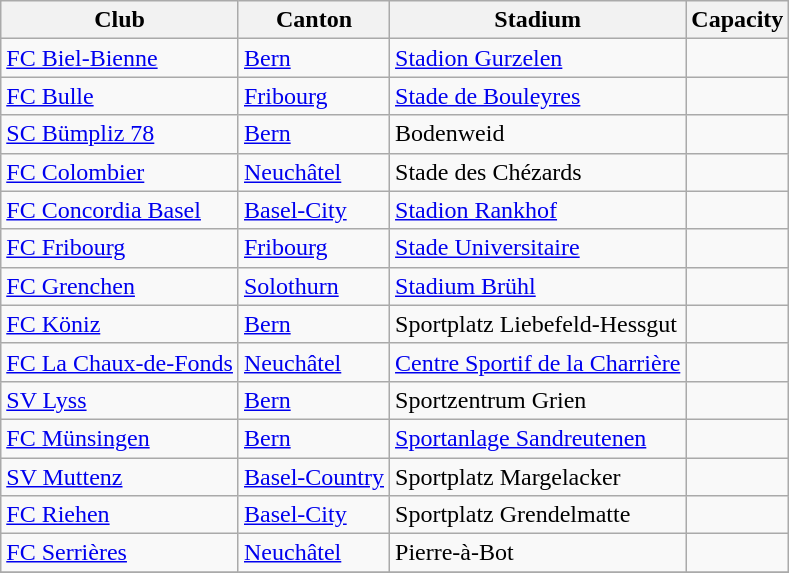<table class="wikitable">
<tr>
<th>Club</th>
<th>Canton</th>
<th>Stadium</th>
<th>Capacity</th>
</tr>
<tr>
<td><a href='#'>FC Biel-Bienne</a></td>
<td><a href='#'>Bern</a></td>
<td><a href='#'>Stadion Gurzelen</a></td>
<td></td>
</tr>
<tr>
<td><a href='#'>FC Bulle</a></td>
<td><a href='#'>Fribourg</a></td>
<td><a href='#'>Stade de Bouleyres</a></td>
<td></td>
</tr>
<tr>
<td><a href='#'>SC Bümpliz 78</a></td>
<td><a href='#'>Bern</a></td>
<td>Bodenweid</td>
<td></td>
</tr>
<tr>
<td><a href='#'>FC Colombier</a></td>
<td><a href='#'>Neuchâtel</a></td>
<td>Stade des Chézards</td>
<td></td>
</tr>
<tr>
<td><a href='#'>FC Concordia Basel</a></td>
<td><a href='#'>Basel-City</a></td>
<td><a href='#'>Stadion Rankhof</a></td>
<td></td>
</tr>
<tr>
<td><a href='#'>FC Fribourg</a></td>
<td><a href='#'>Fribourg</a></td>
<td><a href='#'>Stade Universitaire</a></td>
<td></td>
</tr>
<tr>
<td><a href='#'>FC Grenchen</a></td>
<td><a href='#'>Solothurn</a></td>
<td><a href='#'>Stadium Brühl</a></td>
<td></td>
</tr>
<tr>
<td><a href='#'>FC Köniz</a></td>
<td><a href='#'>Bern</a></td>
<td>Sportplatz Liebefeld-Hessgut</td>
<td></td>
</tr>
<tr>
<td><a href='#'>FC La Chaux-de-Fonds</a></td>
<td><a href='#'>Neuchâtel</a></td>
<td><a href='#'>Centre Sportif de la Charrière</a></td>
<td></td>
</tr>
<tr>
<td><a href='#'>SV Lyss</a></td>
<td><a href='#'>Bern</a></td>
<td>Sportzentrum Grien</td>
<td></td>
</tr>
<tr>
<td><a href='#'>FC Münsingen</a></td>
<td><a href='#'>Bern</a></td>
<td><a href='#'>Sportanlage Sandreutenen</a></td>
<td></td>
</tr>
<tr>
<td><a href='#'>SV Muttenz</a></td>
<td><a href='#'>Basel-Country</a></td>
<td>Sportplatz Margelacker</td>
<td></td>
</tr>
<tr>
<td><a href='#'>FC Riehen</a></td>
<td><a href='#'>Basel-City</a></td>
<td>Sportplatz Grendelmatte</td>
<td></td>
</tr>
<tr>
<td><a href='#'>FC Serrières</a></td>
<td><a href='#'>Neuchâtel</a></td>
<td>Pierre-à-Bot</td>
<td></td>
</tr>
<tr>
</tr>
</table>
